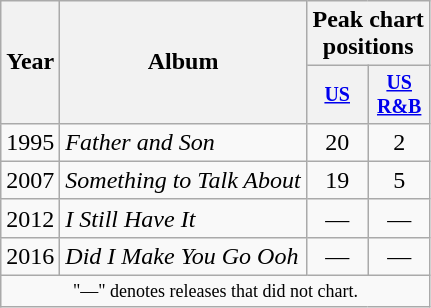<table class="wikitable" style="text-align:center;">
<tr>
<th rowspan="2">Year</th>
<th rowspan="2">Album</th>
<th colspan="2">Peak chart positions</th>
</tr>
<tr style="font-size:smaller;">
<th width="35"><a href='#'>US</a><br></th>
<th width="35"><a href='#'>US<br>R&B</a><br></th>
</tr>
<tr>
<td>1995</td>
<td align="left"><em>Father and Son</em></td>
<td>20</td>
<td>2</td>
</tr>
<tr>
<td>2007</td>
<td align="left"><em>Something to Talk About</em></td>
<td>19</td>
<td>5</td>
</tr>
<tr>
<td rowspan="1">2012</td>
<td align="left"><em>I Still Have It</em></td>
<td>—</td>
<td>—</td>
</tr>
<tr>
<td rowspan="1">2016</td>
<td align="left"><em>Did I Make You Go Ooh</em></td>
<td>—</td>
<td>—</td>
</tr>
<tr>
<td colspan="4" style="text-align:center; font-size:9pt;">"—" denotes releases that did not chart.</td>
</tr>
</table>
